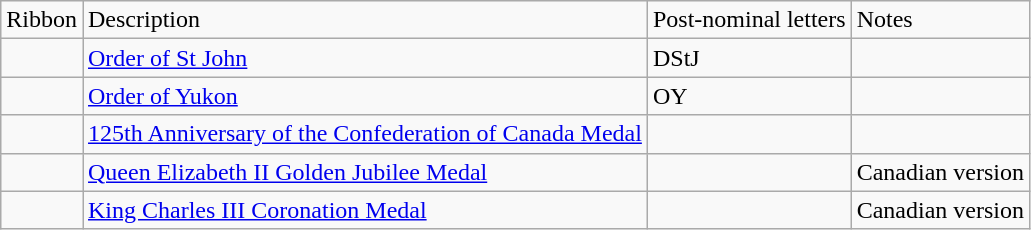<table class="wikitable">
<tr>
<td>Ribbon</td>
<td>Description</td>
<td>Post-nominal letters</td>
<td>Notes</td>
</tr>
<tr>
<td></td>
<td><a href='#'>Order of St John</a></td>
<td>DStJ</td>
<td></td>
</tr>
<tr>
<td></td>
<td><a href='#'>Order of Yukon</a></td>
<td>OY</td>
<td></td>
</tr>
<tr>
<td></td>
<td><a href='#'>125th Anniversary of the Confederation of Canada Medal</a></td>
<td></td>
<td></td>
</tr>
<tr>
<td></td>
<td><a href='#'>Queen Elizabeth II Golden Jubilee Medal</a></td>
<td></td>
<td> Canadian version</td>
</tr>
<tr>
<td></td>
<td><a href='#'>King Charles III Coronation Medal</a></td>
<td></td>
<td> Canadian version</td>
</tr>
</table>
